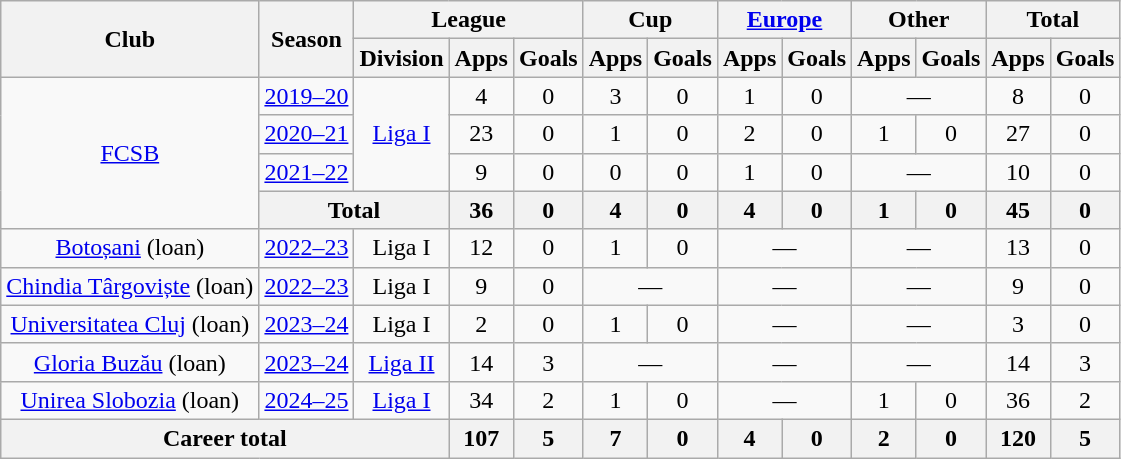<table class="wikitable" style="text-align: center">
<tr>
<th rowspan="2">Club</th>
<th rowspan="2">Season</th>
<th colspan="3">League</th>
<th colspan="2">Cup</th>
<th colspan="2"><a href='#'>Europe</a></th>
<th colspan="2">Other</th>
<th colspan="3">Total</th>
</tr>
<tr>
<th>Division</th>
<th>Apps</th>
<th>Goals</th>
<th>Apps</th>
<th>Goals</th>
<th>Apps</th>
<th>Goals</th>
<th>Apps</th>
<th>Goals</th>
<th>Apps</th>
<th>Goals</th>
</tr>
<tr>
<td rowspan="4"><a href='#'>FCSB</a></td>
<td><a href='#'>2019–20</a></td>
<td rowspan="3"><a href='#'>Liga I</a></td>
<td>4</td>
<td>0</td>
<td>3</td>
<td>0</td>
<td>1</td>
<td>0</td>
<td colspan="2">—</td>
<td>8</td>
<td>0</td>
</tr>
<tr>
<td><a href='#'>2020–21</a></td>
<td>23</td>
<td>0</td>
<td>1</td>
<td>0</td>
<td>2</td>
<td>0</td>
<td>1</td>
<td>0</td>
<td>27</td>
<td>0</td>
</tr>
<tr>
<td><a href='#'>2021–22</a></td>
<td>9</td>
<td>0</td>
<td>0</td>
<td>0</td>
<td>1</td>
<td>0</td>
<td colspan="2">—</td>
<td>10</td>
<td>0</td>
</tr>
<tr>
<th colspan="2">Total</th>
<th>36</th>
<th>0</th>
<th>4</th>
<th>0</th>
<th>4</th>
<th>0</th>
<th>1</th>
<th>0</th>
<th>45</th>
<th>0</th>
</tr>
<tr>
<td><a href='#'>Botoșani</a> (loan)</td>
<td><a href='#'>2022–23</a></td>
<td>Liga I</td>
<td>12</td>
<td>0</td>
<td>1</td>
<td>0</td>
<td colspan="2">—</td>
<td colspan="2">—</td>
<td>13</td>
<td>0</td>
</tr>
<tr>
<td><a href='#'>Chindia Târgoviște</a> (loan)</td>
<td><a href='#'>2022–23</a></td>
<td>Liga I</td>
<td>9</td>
<td>0</td>
<td colspan="2">—</td>
<td colspan="2">—</td>
<td colspan="2">—</td>
<td>9</td>
<td>0</td>
</tr>
<tr>
<td><a href='#'>Universitatea Cluj</a> (loan)</td>
<td><a href='#'>2023–24</a></td>
<td>Liga I</td>
<td>2</td>
<td>0</td>
<td>1</td>
<td>0</td>
<td colspan="2">—</td>
<td colspan="2">—</td>
<td>3</td>
<td>0</td>
</tr>
<tr>
<td><a href='#'>Gloria Buzău</a> (loan)</td>
<td><a href='#'>2023–24</a></td>
<td><a href='#'>Liga II</a></td>
<td>14</td>
<td>3</td>
<td colspan="2">—</td>
<td colspan="2">—</td>
<td colspan="2">—</td>
<td>14</td>
<td>3</td>
</tr>
<tr>
<td><a href='#'>Unirea Slobozia</a> (loan)</td>
<td><a href='#'>2024–25</a></td>
<td><a href='#'>Liga I</a></td>
<td>34</td>
<td>2</td>
<td>1</td>
<td>0</td>
<td colspan="2">—</td>
<td>1</td>
<td>0</td>
<td>36</td>
<td>2</td>
</tr>
<tr>
<th colspan="3">Career total</th>
<th>107</th>
<th>5</th>
<th>7</th>
<th>0</th>
<th>4</th>
<th>0</th>
<th>2</th>
<th>0</th>
<th>120</th>
<th>5</th>
</tr>
</table>
